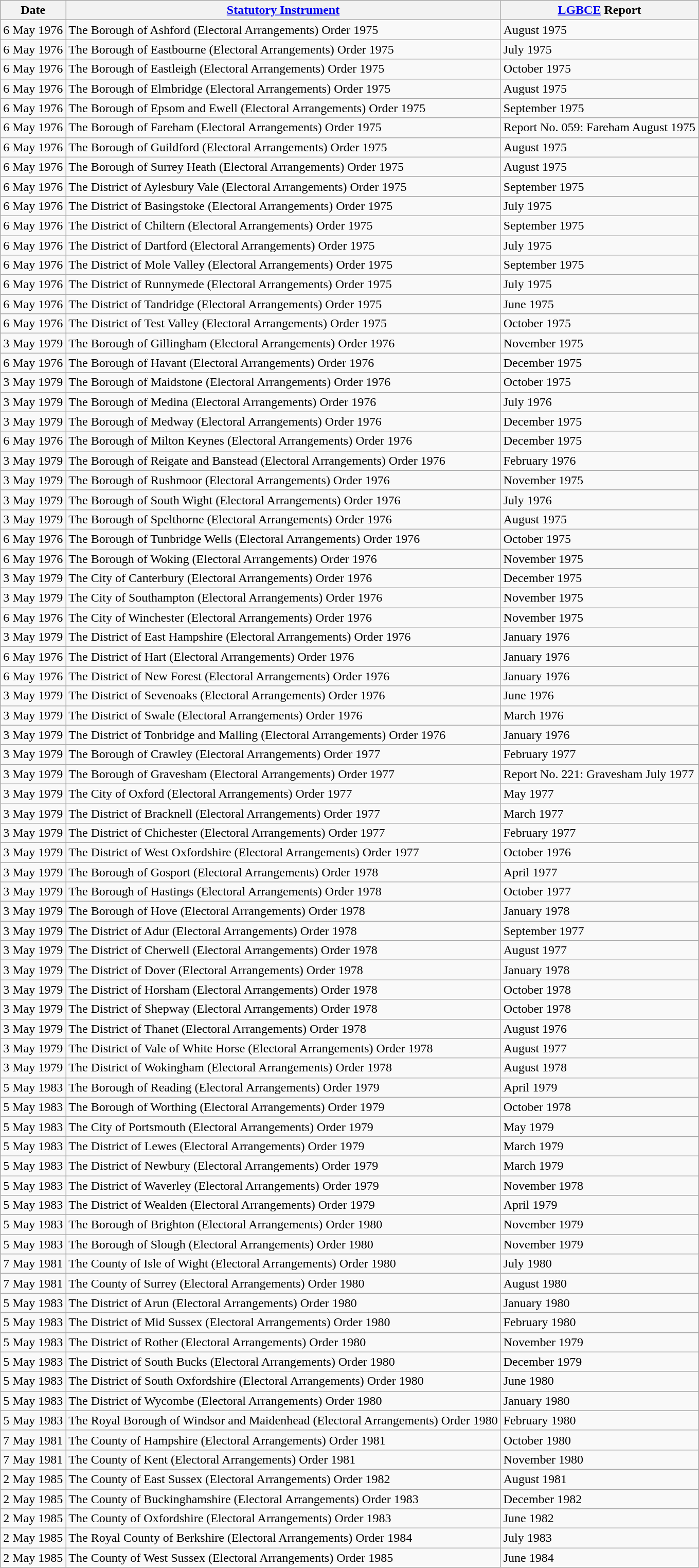<table class="wikitable sortable">
<tr>
<th>Date</th>
<th><a href='#'>Statutory Instrument</a></th>
<th><a href='#'>LGBCE</a> Report</th>
</tr>
<tr>
<td>6 May 1976</td>
<td>The Borough of Ashford (Electoral Arrangements) Order 1975</td>
<td> August 1975</td>
</tr>
<tr>
<td>6 May 1976</td>
<td>The Borough of Eastbourne (Electoral Arrangements) Order 1975</td>
<td> July 1975</td>
</tr>
<tr>
<td>6 May 1976</td>
<td>The Borough of Eastleigh (Electoral Arrangements) Order 1975</td>
<td> October 1975</td>
</tr>
<tr>
<td>6 May 1976</td>
<td>The Borough of Elmbridge (Electoral Arrangements) Order 1975</td>
<td> August 1975</td>
</tr>
<tr>
<td>6 May 1976</td>
<td>The Borough of Epsom and Ewell (Electoral Arrangements) Order 1975</td>
<td> September 1975</td>
</tr>
<tr>
<td>6 May 1976</td>
<td>The Borough of Fareham (Electoral Arrangements) Order 1975</td>
<td>Report No. 059: Fareham August 1975</td>
</tr>
<tr>
<td>6 May 1976</td>
<td>The Borough of Guildford (Electoral Arrangements) Order 1975</td>
<td> August 1975</td>
</tr>
<tr>
<td>6 May 1976</td>
<td>The Borough of Surrey Heath (Electoral Arrangements) Order 1975</td>
<td> August 1975</td>
</tr>
<tr>
<td>6 May 1976</td>
<td>The District of Aylesbury Vale (Electoral Arrangements) Order 1975</td>
<td> September 1975</td>
</tr>
<tr>
<td>6 May 1976</td>
<td>The District of Basingstoke (Electoral Arrangements) Order 1975</td>
<td> July 1975</td>
</tr>
<tr>
<td>6 May 1976</td>
<td>The District of Chiltern (Electoral Arrangements) Order 1975</td>
<td> September 1975</td>
</tr>
<tr>
<td>6 May 1976</td>
<td>The District of Dartford (Electoral Arrangements) Order 1975</td>
<td> July 1975</td>
</tr>
<tr>
<td>6 May 1976</td>
<td>The District of Mole Valley (Electoral Arrangements) Order 1975</td>
<td> September 1975</td>
</tr>
<tr>
<td>6 May 1976</td>
<td>The District of Runnymede (Electoral Arrangements) Order 1975</td>
<td> July 1975</td>
</tr>
<tr>
<td>6 May 1976</td>
<td>The District of Tandridge (Electoral Arrangements) Order 1975</td>
<td> June 1975</td>
</tr>
<tr>
<td>6 May 1976</td>
<td>The District of Test Valley (Electoral Arrangements) Order 1975</td>
<td> October 1975</td>
</tr>
<tr>
<td>3 May 1979</td>
<td>The Borough of Gillingham (Electoral Arrangements) Order 1976</td>
<td> November 1975</td>
</tr>
<tr>
<td>6 May 1976</td>
<td>The Borough of Havant (Electoral Arrangements) Order 1976</td>
<td> December 1975</td>
</tr>
<tr>
<td>3 May 1979</td>
<td>The Borough of Maidstone (Electoral Arrangements) Order 1976</td>
<td> October 1975</td>
</tr>
<tr>
<td>3 May 1979</td>
<td>The Borough of Medina (Electoral Arrangements) Order 1976</td>
<td> July 1976</td>
</tr>
<tr>
<td>3 May 1979</td>
<td>The Borough of Medway (Electoral Arrangements) Order 1976</td>
<td> December 1975</td>
</tr>
<tr>
<td>6 May 1976</td>
<td>The Borough of Milton Keynes (Electoral Arrangements) Order 1976</td>
<td> December 1975</td>
</tr>
<tr>
<td>3 May 1979</td>
<td>The Borough of Reigate and Banstead (Electoral Arrangements) Order 1976</td>
<td> February 1976</td>
</tr>
<tr>
<td>3 May 1979</td>
<td>The Borough of Rushmoor (Electoral Arrangements) Order 1976</td>
<td> November 1975</td>
</tr>
<tr>
<td>3 May 1979</td>
<td>The Borough of South Wight (Electoral Arrangements) Order 1976</td>
<td> July 1976</td>
</tr>
<tr>
<td>3 May 1979</td>
<td>The Borough of Spelthorne (Electoral Arrangements) Order 1976</td>
<td> August 1975</td>
</tr>
<tr>
<td>6 May 1976</td>
<td>The Borough of Tunbridge Wells (Electoral Arrangements) Order 1976</td>
<td> October 1975</td>
</tr>
<tr>
<td>6 May 1976</td>
<td>The Borough of Woking (Electoral Arrangements) Order 1976</td>
<td> November 1975</td>
</tr>
<tr>
<td>3 May 1979</td>
<td>The City of Canterbury (Electoral Arrangements) Order 1976</td>
<td> December 1975</td>
</tr>
<tr>
<td>3 May 1979</td>
<td>The City of Southampton (Electoral Arrangements) Order 1976</td>
<td> November 1975</td>
</tr>
<tr>
<td>6 May 1976</td>
<td>The City of Winchester (Electoral Arrangements) Order 1976</td>
<td> November 1975</td>
</tr>
<tr>
<td>3 May 1979</td>
<td>The District of East Hampshire (Electoral Arrangements) Order 1976</td>
<td> January 1976</td>
</tr>
<tr>
<td>6 May 1976</td>
<td>The District of Hart (Electoral Arrangements) Order 1976</td>
<td> January 1976</td>
</tr>
<tr>
<td>6 May 1976</td>
<td>The District of New Forest (Electoral Arrangements) Order 1976</td>
<td> January 1976</td>
</tr>
<tr>
<td>3 May 1979</td>
<td>The District of Sevenoaks (Electoral Arrangements) Order 1976</td>
<td> June 1976</td>
</tr>
<tr>
<td>3 May 1979</td>
<td>The District of Swale (Electoral Arrangements) Order 1976</td>
<td> March 1976</td>
</tr>
<tr>
<td>3 May 1979</td>
<td>The District of Tonbridge and Malling (Electoral Arrangements) Order 1976</td>
<td> January 1976</td>
</tr>
<tr>
<td>3 May 1979</td>
<td>The Borough of Crawley (Electoral Arrangements) Order 1977</td>
<td> February 1977</td>
</tr>
<tr>
<td>3 May 1979</td>
<td>The Borough of Gravesham (Electoral Arrangements) Order 1977</td>
<td>Report No. 221: Gravesham July 1977</td>
</tr>
<tr>
<td>3 May 1979</td>
<td>The City of Oxford (Electoral Arrangements) Order 1977</td>
<td> May 1977</td>
</tr>
<tr>
<td>3 May 1979</td>
<td>The District of Bracknell (Electoral Arrangements) Order 1977</td>
<td> March 1977</td>
</tr>
<tr>
<td>3 May 1979</td>
<td>The District of Chichester (Electoral Arrangements) Order 1977</td>
<td> February 1977</td>
</tr>
<tr>
<td>3 May 1979</td>
<td>The District of West Oxfordshire (Electoral Arrangements) Order 1977</td>
<td> October 1976</td>
</tr>
<tr>
<td>3 May 1979</td>
<td>The Borough of Gosport (Electoral Arrangements) Order 1978</td>
<td> April 1977</td>
</tr>
<tr>
<td>3 May 1979</td>
<td>The Borough of Hastings (Electoral Arrangements) Order 1978</td>
<td> October 1977</td>
</tr>
<tr>
<td>3 May 1979</td>
<td>The Borough of Hove (Electoral Arrangements) Order 1978</td>
<td> January 1978</td>
</tr>
<tr>
<td>3 May 1979</td>
<td>The District of Adur (Electoral Arrangements) Order 1978</td>
<td> September 1977</td>
</tr>
<tr>
<td>3 May 1979</td>
<td>The District of Cherwell (Electoral Arrangements) Order 1978</td>
<td> August 1977</td>
</tr>
<tr>
<td>3 May 1979</td>
<td>The District of Dover (Electoral Arrangements) Order 1978</td>
<td> January 1978</td>
</tr>
<tr>
<td>3 May 1979</td>
<td>The District of Horsham (Electoral Arrangements) Order 1978</td>
<td> October 1978</td>
</tr>
<tr>
<td>3 May 1979</td>
<td>The District of Shepway (Electoral Arrangements) Order 1978</td>
<td> October 1978</td>
</tr>
<tr>
<td>3 May 1979</td>
<td>The District of Thanet (Electoral Arrangements) Order 1978</td>
<td> August 1976</td>
</tr>
<tr>
<td>3 May 1979</td>
<td>The District of Vale of White Horse (Electoral Arrangements) Order 1978</td>
<td> August 1977</td>
</tr>
<tr>
<td>3 May 1979</td>
<td>The District of Wokingham (Electoral Arrangements) Order 1978</td>
<td> August 1978</td>
</tr>
<tr>
<td>5 May 1983</td>
<td>The Borough of Reading (Electoral Arrangements) Order 1979</td>
<td> April 1979</td>
</tr>
<tr>
<td>5 May 1983</td>
<td>The Borough of Worthing (Electoral Arrangements) Order 1979</td>
<td> October 1978</td>
</tr>
<tr>
<td>5 May 1983</td>
<td>The City of Portsmouth (Electoral Arrangements) Order 1979</td>
<td> May 1979</td>
</tr>
<tr>
<td>5 May 1983</td>
<td>The District of Lewes (Electoral Arrangements) Order 1979</td>
<td> March 1979</td>
</tr>
<tr>
<td>5 May 1983</td>
<td>The District of Newbury (Electoral Arrangements) Order 1979</td>
<td> March 1979</td>
</tr>
<tr>
<td>5 May 1983</td>
<td>The District of Waverley (Electoral Arrangements) Order 1979</td>
<td> November 1978</td>
</tr>
<tr>
<td>5 May 1983</td>
<td>The District of Wealden (Electoral Arrangements) Order 1979</td>
<td> April 1979</td>
</tr>
<tr>
<td>5 May 1983</td>
<td>The Borough of Brighton (Electoral Arrangements) Order 1980</td>
<td> November 1979</td>
</tr>
<tr>
<td>5 May 1983</td>
<td>The Borough of Slough (Electoral Arrangements) Order 1980</td>
<td> November 1979</td>
</tr>
<tr>
<td>7 May 1981</td>
<td>The County of Isle of Wight (Electoral Arrangements) Order 1980</td>
<td> July 1980</td>
</tr>
<tr>
<td>7 May 1981</td>
<td>The County of Surrey (Electoral Arrangements) Order 1980</td>
<td> August 1980</td>
</tr>
<tr>
<td>5 May 1983</td>
<td>The District of Arun (Electoral Arrangements) Order 1980</td>
<td> January 1980</td>
</tr>
<tr>
<td>5 May 1983</td>
<td>The District of Mid Sussex (Electoral Arrangements) Order 1980</td>
<td> February 1980</td>
</tr>
<tr>
<td>5 May 1983</td>
<td>The District of Rother (Electoral Arrangements) Order 1980</td>
<td> November 1979</td>
</tr>
<tr>
<td>5 May 1983</td>
<td>The District of South Bucks (Electoral Arrangements) Order 1980</td>
<td> December 1979</td>
</tr>
<tr>
<td>5 May 1983</td>
<td>The District of South Oxfordshire (Electoral Arrangements) Order 1980</td>
<td> June 1980</td>
</tr>
<tr>
<td>5 May 1983</td>
<td>The District of Wycombe (Electoral Arrangements) Order 1980</td>
<td> January 1980</td>
</tr>
<tr>
<td>5 May 1983</td>
<td>The Royal Borough of Windsor and Maidenhead (Electoral Arrangements) Order 1980</td>
<td> February 1980</td>
</tr>
<tr>
<td>7 May 1981</td>
<td>The County of Hampshire (Electoral Arrangements) Order 1981</td>
<td> October 1980</td>
</tr>
<tr>
<td>7 May 1981</td>
<td>The County of Kent (Electoral Arrangements) Order 1981</td>
<td> November 1980</td>
</tr>
<tr>
<td>2 May 1985</td>
<td>The County of East Sussex (Electoral Arrangements) Order 1982</td>
<td> August 1981</td>
</tr>
<tr>
<td>2 May 1985</td>
<td>The County of Buckinghamshire (Electoral Arrangements) Order 1983</td>
<td> December 1982</td>
</tr>
<tr>
<td>2 May 1985</td>
<td>The County of Oxfordshire (Electoral Arrangements) Order 1983</td>
<td> June 1982</td>
</tr>
<tr>
<td>2 May 1985</td>
<td>The Royal County of Berkshire (Electoral Arrangements) Order 1984</td>
<td> July 1983</td>
</tr>
<tr>
<td>2 May 1985</td>
<td>The County of West Sussex (Electoral Arrangements) Order 1985</td>
<td> June 1984</td>
</tr>
</table>
